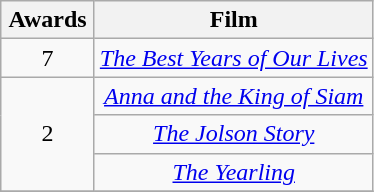<table class="wikitable" rowspan="2" style="text-align:center;">
<tr>
<th scope="col" style="width:55px;">Awards</th>
<th scope="col" style="text-align:center;">Film</th>
</tr>
<tr>
<td rowspan=1, style="text-align:center">7</td>
<td><em><a href='#'>The Best Years of Our Lives</a></em></td>
</tr>
<tr>
<td rowspan=3, style="text-align:center">2</td>
<td><em><a href='#'>Anna and the King of Siam</a></em></td>
</tr>
<tr>
<td><em><a href='#'>The Jolson Story</a></em></td>
</tr>
<tr>
<td><em><a href='#'>The Yearling</a></em></td>
</tr>
<tr>
</tr>
</table>
